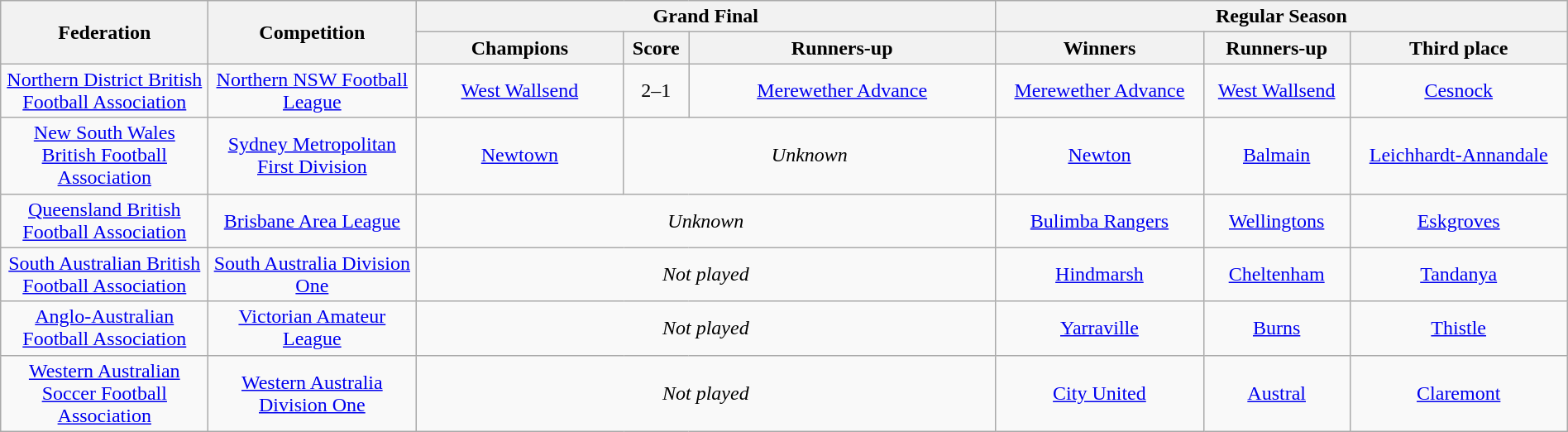<table class="wikitable" width="100%">
<tr>
<th rowspan="2" style="width:10em">Federation</th>
<th rowspan="2" style="width:10em">Competition</th>
<th colspan="3" scope="col">Grand Final</th>
<th colspan="3">Regular Season</th>
</tr>
<tr>
<th style="width:10em">Champions</th>
<th>Score</th>
<th style="width:15em">Runners-up</th>
<th>Winners</th>
<th>Runners-up</th>
<th>Third place</th>
</tr>
<tr>
<td align="center"><a href='#'>Northern District British Football Association</a></td>
<td align="center"><a href='#'>Northern NSW Football League</a></td>
<td align="center"><a href='#'>West Wallsend</a></td>
<td align="center">2–1</td>
<td align="center"><a href='#'>Merewether Advance</a></td>
<td align="center"><a href='#'>Merewether Advance</a></td>
<td align="center"><a href='#'>West Wallsend</a></td>
<td align="center"><a href='#'>Cesnock</a></td>
</tr>
<tr>
<td align="center"><a href='#'>New South Wales British Football Association</a></td>
<td align="center"><a href='#'>Sydney Metropolitan First Division</a></td>
<td align="center"><a href='#'>Newtown</a></td>
<td colspan="2" align="center"><em>Unknown</em></td>
<td align="center"><a href='#'>Newton</a></td>
<td align="center"><a href='#'>Balmain</a></td>
<td align="center"><a href='#'>Leichhardt-Annandale</a></td>
</tr>
<tr>
<td align="center"><a href='#'>Queensland British Football Association</a></td>
<td align="center"><a href='#'>Brisbane Area League</a></td>
<td colspan="3" align="center"><em>Unknown</em></td>
<td align="center"><a href='#'>Bulimba Rangers</a></td>
<td align="center"><a href='#'>Wellingtons</a></td>
<td align="center"><a href='#'>Eskgroves</a></td>
</tr>
<tr>
<td align="center"><a href='#'>South Australian British Football Association</a></td>
<td align="center"><a href='#'>South Australia Division One</a></td>
<td colspan="3" align="center"><em>Not played</em></td>
<td align="center"><a href='#'>Hindmarsh</a></td>
<td align="center"><a href='#'>Cheltenham</a></td>
<td align="center"><a href='#'>Tandanya</a></td>
</tr>
<tr>
<td align="center"><a href='#'>Anglo-Australian Football Association</a></td>
<td align="center"><a href='#'>Victorian Amateur League</a></td>
<td colspan="3" align="center"><em>Not played</em></td>
<td align="center"><a href='#'>Yarraville</a></td>
<td align="center"><a href='#'>Burns</a></td>
<td align="center"><a href='#'>Thistle</a></td>
</tr>
<tr>
<td align="center"><a href='#'>Western Australian Soccer Football Association</a></td>
<td align="center"><a href='#'>Western Australia Division One</a></td>
<td colspan="3" align="center"><em>Not played</em></td>
<td align="center"><a href='#'>City United</a></td>
<td align="center"><a href='#'>Austral</a></td>
<td align="center"><a href='#'>Claremont</a></td>
</tr>
</table>
